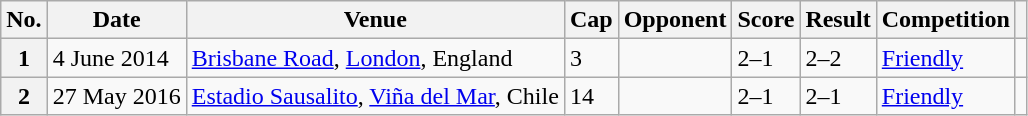<table class="wikitable plainrowheaders sortable">
<tr>
<th scope=col>No.</th>
<th scope=col data-sort-type=date>Date</th>
<th scope=col>Venue</th>
<th scope=col>Cap</th>
<th scope=col>Opponent</th>
<th scope=col>Score</th>
<th scope=col>Result</th>
<th scope=col>Competition</th>
<th scope=col></th>
</tr>
<tr>
<th scope=row>1</th>
<td>4 June 2014</td>
<td><a href='#'>Brisbane Road</a>, <a href='#'>London</a>, England</td>
<td>3</td>
<td></td>
<td>2–1</td>
<td>2–2</td>
<td><a href='#'>Friendly</a></td>
<td></td>
</tr>
<tr>
<th scope=row>2</th>
<td>27 May 2016</td>
<td><a href='#'>Estadio Sausalito</a>, <a href='#'>Viña del Mar</a>, Chile</td>
<td>14</td>
<td></td>
<td>2–1</td>
<td>2–1</td>
<td><a href='#'>Friendly</a></td>
<td></td>
</tr>
</table>
